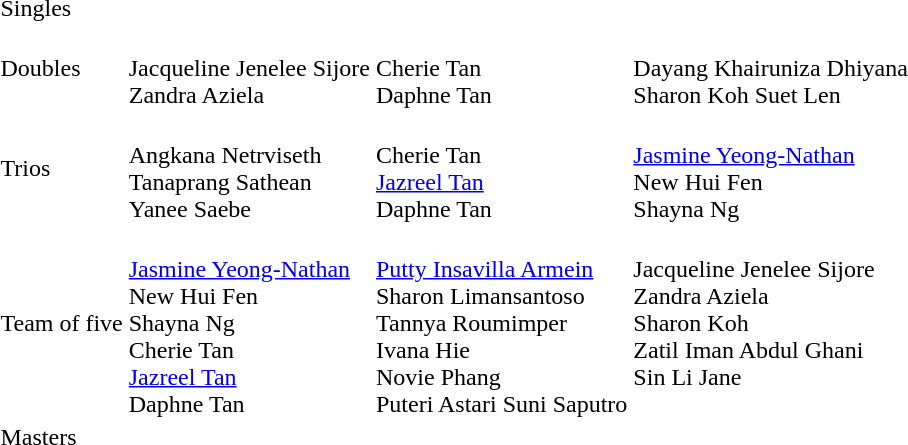<table>
<tr>
<td>Singles</td>
<td></td>
<td></td>
<td></td>
</tr>
<tr>
<td>Doubles</td>
<td nowrap=true> <br> Jacqueline Jenelee Sijore <br> Zandra Aziela</td>
<td> <br> Cherie Tan <br> Daphne Tan</td>
<td nowrap=true><br> Dayang Khairuniza Dhiyana <br> Sharon Koh Suet Len</td>
</tr>
<tr>
<td>Trios</td>
<td> <br> Angkana Netrviseth <br> Tanaprang Sathean <br> Yanee Saebe</td>
<td> <br> Cherie Tan <br> <a href='#'>Jazreel Tan</a> <br> Daphne Tan</td>
<td> <br> <a href='#'>Jasmine Yeong-Nathan</a> <br> New Hui Fen <br> Shayna Ng</td>
</tr>
<tr>
<td>Team of five</td>
<td><br> <a href='#'>Jasmine Yeong-Nathan</a> <br> New Hui Fen <br> Shayna Ng <br> Cherie Tan <br> <a href='#'>Jazreel Tan</a> <br> Daphne Tan</td>
<td nowrap=true><br> <a href='#'>Putty Insavilla Armein</a> <br> Sharon Limansantoso <br> Tannya Roumimper <br> Ivana Hie <br> Novie Phang <br> Puteri Astari Suni Saputro</td>
<td valign=top> <br> Jacqueline Jenelee Sijore <br> Zandra Aziela <br> Sharon Koh <br> Zatil Iman Abdul Ghani <br> Sin Li Jane <br></td>
</tr>
<tr>
<td>Masters</td>
<td></td>
<td></td>
<td></td>
</tr>
<tr>
</tr>
</table>
